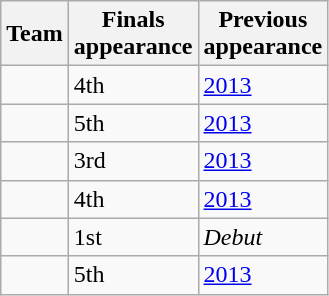<table class="wikitable sortable" style="text-align: left;">
<tr>
<th>Team</th>
<th>Finals<br>appearance</th>
<th>Previous<br>appearance</th>
</tr>
<tr>
<td></td>
<td data-sort-value="4">4th</td>
<td data-sort-value="2013"><a href='#'>2013</a></td>
</tr>
<tr>
<td></td>
<td data-sort-value="5">5th</td>
<td data-sort-value="2013"><a href='#'>2013</a></td>
</tr>
<tr>
<td></td>
<td data-sort-value="3">3rd</td>
<td data-sort-value="2013"><a href='#'>2013</a></td>
</tr>
<tr>
<td></td>
<td data-sort-value="4">4th</td>
<td data-sort-value="2013"><a href='#'>2013</a></td>
</tr>
<tr>
<td></td>
<td data-sort-value="1">1st</td>
<td data-sort-value="2017"><em>Debut</em></td>
</tr>
<tr>
<td></td>
<td data-sort-value="5">5th</td>
<td data-sort-value="2017"><a href='#'>2013</a></td>
</tr>
</table>
